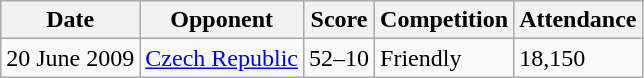<table class="wikitable">
<tr>
<th>Date</th>
<th>Opponent</th>
<th>Score</th>
<th>Competition</th>
<th>Attendance</th>
</tr>
<tr>
<td>20 June 2009</td>
<td> <a href='#'>Czech Republic</a></td>
<td align="center">52–10</td>
<td>Friendly</td>
<td>18,150</td>
</tr>
</table>
